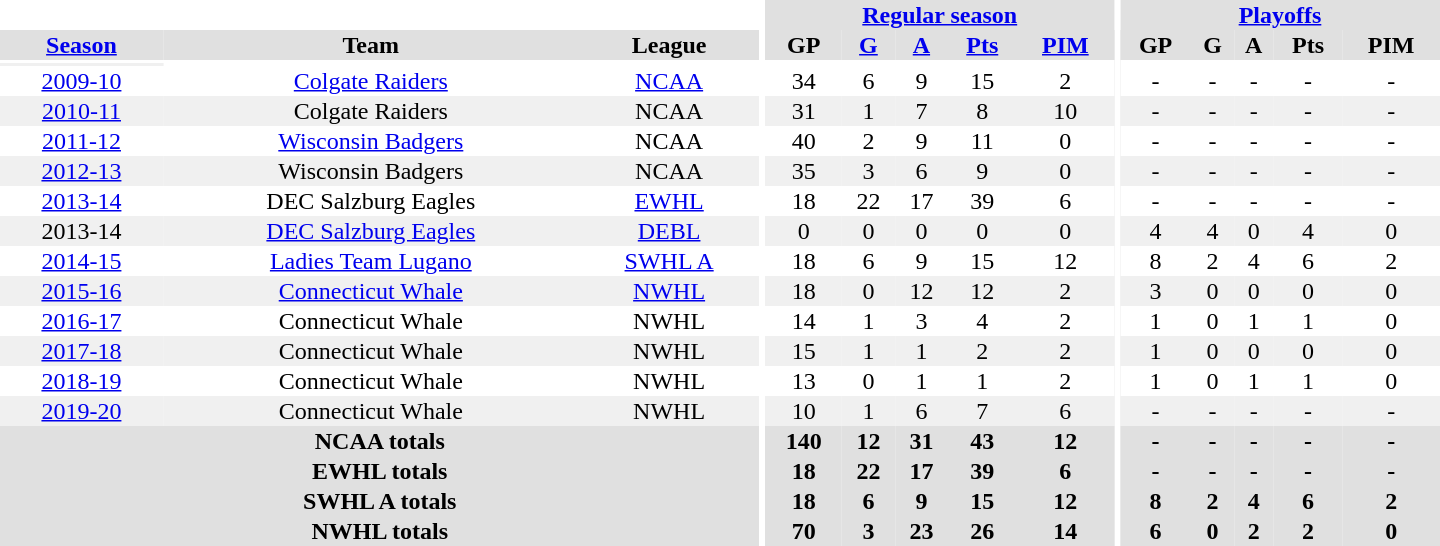<table border="0" cellpadding="1" cellspacing="0" style="text-align:center; width:60em">
<tr bgcolor="#e0e0e0">
<th colspan="3" bgcolor="#ffffff"></th>
<th rowspan="99" bgcolor="#ffffff"></th>
<th colspan="5"><a href='#'>Regular season</a></th>
<th rowspan="99" bgcolor="#ffffff"></th>
<th colspan="5"><a href='#'>Playoffs</a></th>
</tr>
<tr bgcolor="#e0e0e0">
<th><a href='#'>Season</a></th>
<th>Team</th>
<th>League</th>
<th>GP</th>
<th><a href='#'>G</a></th>
<th><a href='#'>A</a></th>
<th><a href='#'>Pts</a></th>
<th><a href='#'>PIM</a></th>
<th>GP</th>
<th>G</th>
<th>A</th>
<th>Pts</th>
<th>PIM</th>
</tr>
<tr>
<td></td>
</tr>
<tr bgcolor="#f0f0f0">
<td></td>
</tr>
<tr>
<td><a href='#'>2009-10</a></td>
<td><a href='#'>Colgate Raiders</a></td>
<td><a href='#'>NCAA</a></td>
<td>34</td>
<td>6</td>
<td>9</td>
<td>15</td>
<td>2</td>
<td>-</td>
<td>-</td>
<td>-</td>
<td>-</td>
<td>-</td>
</tr>
<tr bgcolor="#f0f0f0">
<td><a href='#'>2010-11</a></td>
<td>Colgate Raiders</td>
<td>NCAA</td>
<td>31</td>
<td>1</td>
<td>7</td>
<td>8</td>
<td>10</td>
<td>-</td>
<td>-</td>
<td>-</td>
<td>-</td>
<td>-</td>
</tr>
<tr>
<td><a href='#'>2011-12</a></td>
<td><a href='#'>Wisconsin Badgers</a></td>
<td>NCAA</td>
<td>40</td>
<td>2</td>
<td>9</td>
<td>11</td>
<td>0</td>
<td>-</td>
<td>-</td>
<td>-</td>
<td>-</td>
<td>-</td>
</tr>
<tr bgcolor="#f0f0f0">
<td><a href='#'>2012-13</a></td>
<td>Wisconsin Badgers</td>
<td>NCAA</td>
<td>35</td>
<td>3</td>
<td>6</td>
<td>9</td>
<td>0</td>
<td>-</td>
<td>-</td>
<td>-</td>
<td>-</td>
<td>-</td>
</tr>
<tr>
<td><a href='#'>2013-14</a></td>
<td>DEC Salzburg Eagles</td>
<td><a href='#'>EWHL</a></td>
<td>18</td>
<td>22</td>
<td>17</td>
<td>39</td>
<td>6</td>
<td>-</td>
<td>-</td>
<td>-</td>
<td>-</td>
<td>-</td>
</tr>
<tr bgcolor="#f0f0f0">
<td>2013-14</td>
<td><a href='#'>DEC Salzburg Eagles</a></td>
<td><a href='#'>DEBL</a></td>
<td>0</td>
<td>0</td>
<td>0</td>
<td>0</td>
<td>0</td>
<td>4</td>
<td>4</td>
<td>0</td>
<td>4</td>
<td>0</td>
</tr>
<tr>
<td><a href='#'>2014-15</a></td>
<td><a href='#'>Ladies Team Lugano</a></td>
<td><a href='#'>SWHL A</a></td>
<td>18</td>
<td>6</td>
<td>9</td>
<td>15</td>
<td>12</td>
<td>8</td>
<td>2</td>
<td>4</td>
<td>6</td>
<td>2</td>
</tr>
<tr bgcolor="#f0f0f0">
<td><a href='#'>2015-16</a></td>
<td><a href='#'>Connecticut Whale</a></td>
<td><a href='#'>NWHL</a></td>
<td>18</td>
<td>0</td>
<td>12</td>
<td>12</td>
<td>2</td>
<td>3</td>
<td>0</td>
<td>0</td>
<td>0</td>
<td>0</td>
</tr>
<tr>
<td><a href='#'>2016-17</a></td>
<td>Connecticut Whale</td>
<td>NWHL</td>
<td>14</td>
<td>1</td>
<td>3</td>
<td>4</td>
<td>2</td>
<td>1</td>
<td>0</td>
<td>1</td>
<td>1</td>
<td>0</td>
</tr>
<tr bgcolor="#f0f0f0">
<td><a href='#'>2017-18</a></td>
<td>Connecticut Whale</td>
<td>NWHL</td>
<td>15</td>
<td>1</td>
<td>1</td>
<td>2</td>
<td>2</td>
<td>1</td>
<td>0</td>
<td>0</td>
<td>0</td>
<td>0</td>
</tr>
<tr>
<td><a href='#'>2018-19</a></td>
<td>Connecticut Whale</td>
<td>NWHL</td>
<td>13</td>
<td>0</td>
<td>1</td>
<td>1</td>
<td>2</td>
<td>1</td>
<td>0</td>
<td>1</td>
<td>1</td>
<td>0</td>
</tr>
<tr bgcolor="#f0f0f0">
<td><a href='#'>2019-20</a></td>
<td>Connecticut Whale</td>
<td>NWHL</td>
<td>10</td>
<td>1</td>
<td>6</td>
<td>7</td>
<td>6</td>
<td>-</td>
<td>-</td>
<td>-</td>
<td>-</td>
<td>-</td>
</tr>
<tr bgcolor="#e0e0e0">
<th colspan="3">NCAA totals</th>
<th>140</th>
<th>12</th>
<th>31</th>
<th>43</th>
<th>12</th>
<th>-</th>
<th>-</th>
<th>-</th>
<th>-</th>
<th>-</th>
</tr>
<tr bgcolor="#e0e0e0">
<th colspan="3">EWHL totals</th>
<th>18</th>
<th>22</th>
<th>17</th>
<th>39</th>
<th>6</th>
<th>-</th>
<th>-</th>
<th>-</th>
<th>-</th>
<th>-</th>
</tr>
<tr bgcolor="#e0e0e0">
<th colspan="3">SWHL A totals</th>
<th>18</th>
<th>6</th>
<th>9</th>
<th>15</th>
<th>12</th>
<th>8</th>
<th>2</th>
<th>4</th>
<th>6</th>
<th>2</th>
</tr>
<tr bgcolor="#e0e0e0">
<th colspan="3">NWHL totals</th>
<th>70</th>
<th>3</th>
<th>23</th>
<th>26</th>
<th>14</th>
<th>6</th>
<th>0</th>
<th>2</th>
<th>2</th>
<th>0</th>
</tr>
</table>
